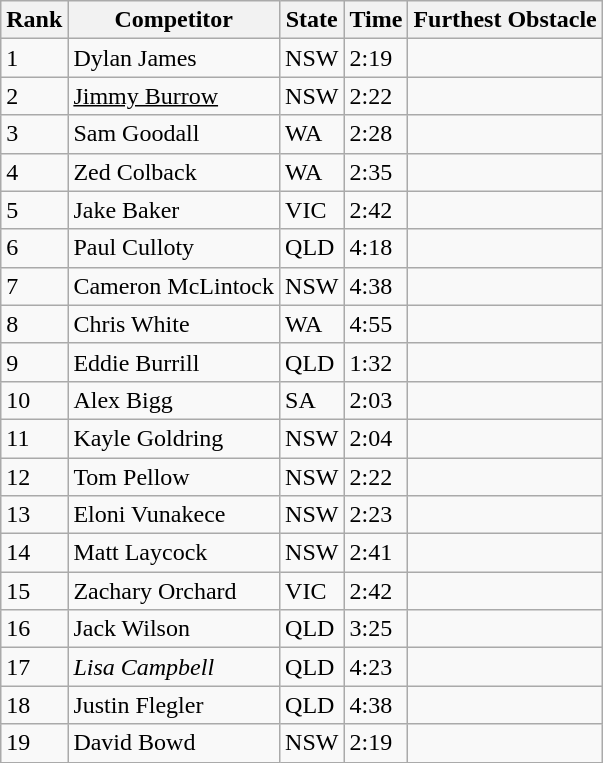<table class="wikitable sortable mw-collapsible">
<tr>
<th>Rank</th>
<th>Competitor</th>
<th>State</th>
<th>Time</th>
<th>Furthest Obstacle</th>
</tr>
<tr>
<td>1</td>
<td>Dylan James</td>
<td>NSW</td>
<td>2:19</td>
<td></td>
</tr>
<tr>
<td>2</td>
<td><u>Jimmy Burrow</u></td>
<td>NSW</td>
<td>2:22</td>
<td></td>
</tr>
<tr>
<td>3</td>
<td>Sam Goodall</td>
<td>WA</td>
<td>2:28</td>
<td></td>
</tr>
<tr>
<td>4</td>
<td>Zed Colback</td>
<td>WA</td>
<td>2:35</td>
<td></td>
</tr>
<tr>
<td>5</td>
<td>Jake Baker</td>
<td>VIC</td>
<td>2:42</td>
<td></td>
</tr>
<tr>
<td>6</td>
<td>Paul Culloty</td>
<td>QLD</td>
<td>4:18</td>
<td></td>
</tr>
<tr>
<td>7</td>
<td>Cameron McLintock</td>
<td>NSW</td>
<td>4:38</td>
<td></td>
</tr>
<tr>
<td>8</td>
<td>Chris White</td>
<td>WA</td>
<td>4:55</td>
<td></td>
</tr>
<tr>
<td>9</td>
<td>Eddie Burrill</td>
<td>QLD</td>
<td>1:32</td>
<td></td>
</tr>
<tr>
<td>10</td>
<td>Alex Bigg</td>
<td>SA</td>
<td>2:03</td>
<td></td>
</tr>
<tr>
<td>11</td>
<td>Kayle Goldring</td>
<td>NSW</td>
<td>2:04</td>
<td></td>
</tr>
<tr>
<td>12</td>
<td>Tom Pellow</td>
<td>NSW</td>
<td>2:22</td>
<td></td>
</tr>
<tr>
<td>13</td>
<td>Eloni Vunakece</td>
<td>NSW</td>
<td>2:23</td>
<td></td>
</tr>
<tr>
<td>14</td>
<td>Matt Laycock</td>
<td>NSW</td>
<td>2:41</td>
<td></td>
</tr>
<tr>
<td>15</td>
<td>Zachary Orchard</td>
<td>VIC</td>
<td>2:42</td>
<td></td>
</tr>
<tr>
<td>16</td>
<td>Jack Wilson</td>
<td>QLD</td>
<td>3:25</td>
<td></td>
</tr>
<tr>
<td>17</td>
<td><em>Lisa Campbell</em></td>
<td>QLD</td>
<td>4:23</td>
<td></td>
</tr>
<tr>
<td>18</td>
<td>Justin Flegler</td>
<td>QLD</td>
<td>4:38</td>
<td></td>
</tr>
<tr>
<td>19</td>
<td>David Bowd</td>
<td>NSW</td>
<td>2:19</td>
<td></td>
</tr>
</table>
